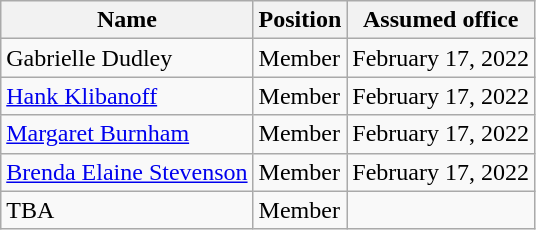<table class="wikitable sortable">
<tr>
<th>Name</th>
<th>Position</th>
<th>Assumed office</th>
</tr>
<tr>
<td>Gabrielle Dudley</td>
<td>Member</td>
<td>February 17, 2022</td>
</tr>
<tr>
<td><a href='#'>Hank Klibanoff</a></td>
<td>Member</td>
<td>February 17, 2022</td>
</tr>
<tr>
<td><a href='#'>Margaret Burnham</a></td>
<td>Member</td>
<td>February 17, 2022</td>
</tr>
<tr>
<td><a href='#'>Brenda Elaine Stevenson</a></td>
<td>Member</td>
<td>February 17, 2022</td>
</tr>
<tr>
<td>TBA</td>
<td>Member</td>
<td></td>
</tr>
</table>
